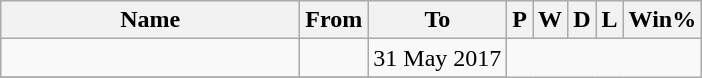<table class="wikitable sortable" style="text-align: center;">
<tr>
<th style="width:12em">Name</th>
<th>From</th>
<th>To</th>
<th>P</th>
<th>W</th>
<th>D</th>
<th>L</th>
<th>Win%</th>
</tr>
<tr>
<td align=left></td>
<td></td>
<td>31 May 2017<br></td>
</tr>
<tr>
</tr>
</table>
